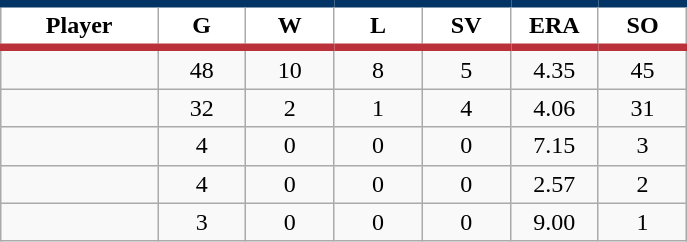<table class="wikitable sortable">
<tr>
<th style="background:#FFFFFF; border-top:#023465 5px solid; border-bottom:#ba313c 5px solid;" width="16%">Player</th>
<th style="background:#FFFFFF; border-top:#023465 5px solid; border-bottom:#ba313c 5px solid;" width="9%">G</th>
<th style="background:#FFFFFF; border-top:#023465 5px solid; border-bottom:#ba313c 5px solid;" width="9%">W</th>
<th style="background:#FFFFFF; border-top:#023465 5px solid; border-bottom:#ba313c 5px solid;" width="9%">L</th>
<th style="background:#FFFFFF; border-top:#023465 5px solid; border-bottom:#ba313c 5px solid;" width="9%">SV</th>
<th style="background:#FFFFFF; border-top:#023465 5px solid; border-bottom:#ba313c 5px solid;" width="9%">ERA</th>
<th style="background:#FFFFFF; border-top:#023465 5px solid; border-bottom:#ba313c 5px solid;" width="9%">SO</th>
</tr>
<tr align="center">
<td></td>
<td>48</td>
<td>10</td>
<td>8</td>
<td>5</td>
<td>4.35</td>
<td>45</td>
</tr>
<tr align="center">
<td></td>
<td>32</td>
<td>2</td>
<td>1</td>
<td>4</td>
<td>4.06</td>
<td>31</td>
</tr>
<tr align="center">
<td></td>
<td>4</td>
<td>0</td>
<td>0</td>
<td>0</td>
<td>7.15</td>
<td>3</td>
</tr>
<tr align="center">
<td></td>
<td>4</td>
<td>0</td>
<td>0</td>
<td>0</td>
<td>2.57</td>
<td>2</td>
</tr>
<tr align="center">
<td></td>
<td>3</td>
<td>0</td>
<td>0</td>
<td>0</td>
<td>9.00</td>
<td>1</td>
</tr>
</table>
